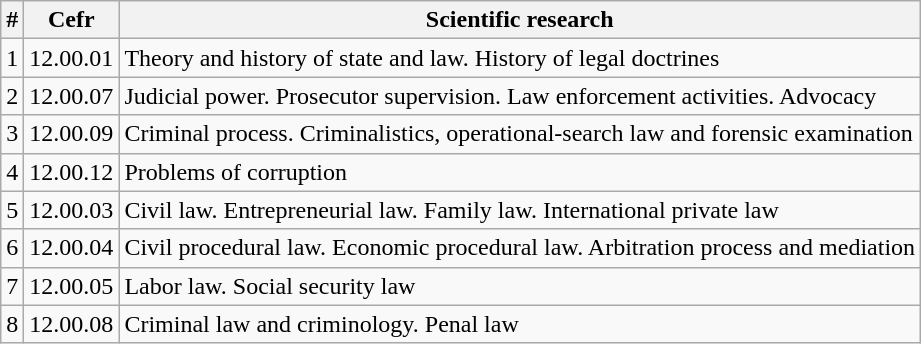<table class="wikitable sortable">
<tr>
<th>#</th>
<th>Cefr</th>
<th>Scientific research</th>
</tr>
<tr>
<td>1</td>
<td>12.00.01</td>
<td>Theory and history of state and law. History of legal doctrines</td>
</tr>
<tr>
<td>2</td>
<td>12.00.07</td>
<td>Judicial power. Prosecutor supervision. Law enforcement activities. Advocacy</td>
</tr>
<tr>
<td>3</td>
<td>12.00.09</td>
<td>Criminal process. Criminalistics, operational-search law and forensic examination</td>
</tr>
<tr>
<td>4</td>
<td>12.00.12</td>
<td>Problems of corruption</td>
</tr>
<tr>
<td>5</td>
<td>12.00.03</td>
<td>Civil law. Entrepreneurial law. Family law. International private law</td>
</tr>
<tr>
<td>6</td>
<td>12.00.04</td>
<td>Civil procedural law. Economic procedural law. Arbitration process and mediation</td>
</tr>
<tr>
<td>7</td>
<td>12.00.05</td>
<td>Labor law. Social security law</td>
</tr>
<tr>
<td>8</td>
<td>12.00.08</td>
<td>Criminal law and criminology. Penal law</td>
</tr>
</table>
